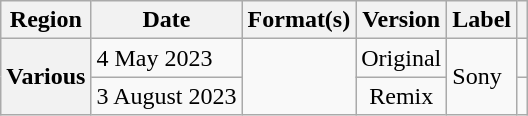<table class="wikitable plainrowheaders">
<tr>
<th scope="col">Region</th>
<th scope="col">Date</th>
<th scope="col">Format(s)</th>
<th scope="col">Version</th>
<th scope="col">Label</th>
<th scope="col"></th>
</tr>
<tr>
<th scope="row" rowspan="2">Various</th>
<td>4 May 2023</td>
<td rowspan="2"></td>
<td>Original</td>
<td rowspan="2">Sony</td>
<td align="center"></td>
</tr>
<tr>
<td>3 August 2023</td>
<td align="center">Remix</td>
<td align="center"></td>
</tr>
</table>
